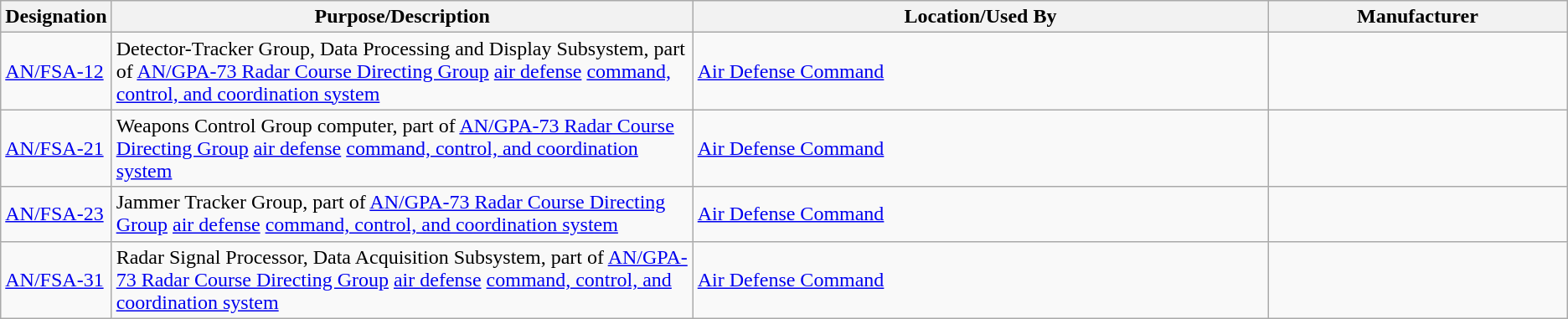<table class="wikitable sortable">
<tr>
<th scope="col">Designation</th>
<th scope="col" style="width: 500px;">Purpose/Description</th>
<th scope="col" style="width: 500px;">Location/Used By</th>
<th scope="col" style="width: 250px;">Manufacturer</th>
</tr>
<tr>
<td><a href='#'>AN/FSA-12</a></td>
<td>Detector-Tracker Group, Data Processing and Display Subsystem, part of <a href='#'>AN/GPA-73 Radar Course Directing Group</a> <a href='#'>air defense</a> <a href='#'>command, control, and coordination system</a></td>
<td><a href='#'>Air Defense Command</a></td>
<td></td>
</tr>
<tr>
<td><a href='#'>AN/FSA-21</a></td>
<td>Weapons Control Group computer, part of <a href='#'>AN/GPA-73 Radar Course Directing Group</a> <a href='#'>air defense</a> <a href='#'>command, control, and coordination system</a></td>
<td><a href='#'>Air Defense Command</a></td>
<td></td>
</tr>
<tr>
<td><a href='#'>AN/FSA-23</a></td>
<td>Jammer Tracker Group, part of <a href='#'>AN/GPA-73 Radar Course Directing Group</a> <a href='#'>air defense</a> <a href='#'>command, control, and coordination system</a></td>
<td><a href='#'>Air Defense Command</a></td>
<td></td>
</tr>
<tr>
<td><a href='#'>AN/FSA-31</a></td>
<td>Radar Signal Processor, Data Acquisition Subsystem, part of <a href='#'>AN/GPA-73 Radar Course Directing Group</a> <a href='#'>air defense</a> <a href='#'>command, control, and coordination system</a></td>
<td><a href='#'>Air Defense Command</a></td>
<td></td>
</tr>
</table>
